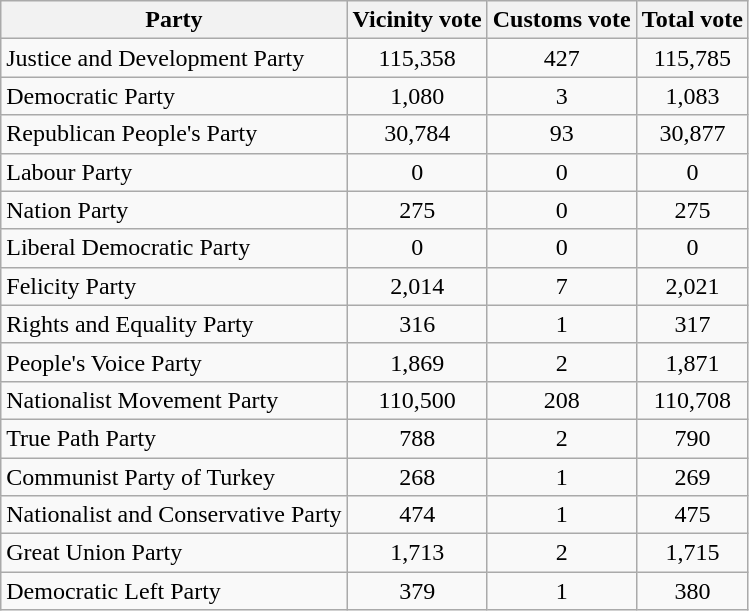<table class="wikitable sortable">
<tr>
<th style="text-align:center;">Party</th>
<th style="text-align:center;">Vicinity vote</th>
<th style="text-align:center;">Customs vote</th>
<th style="text-align:center;">Total vote</th>
</tr>
<tr>
<td>Justice and Development Party</td>
<td style="text-align:center;">115,358</td>
<td style="text-align:center;">427</td>
<td style="text-align:center;">115,785</td>
</tr>
<tr>
<td>Democratic Party</td>
<td style="text-align:center;">1,080</td>
<td style="text-align:center;">3</td>
<td style="text-align:center;">1,083</td>
</tr>
<tr>
<td>Republican People's Party</td>
<td style="text-align:center;">30,784</td>
<td style="text-align:center;">93</td>
<td style="text-align:center;">30,877</td>
</tr>
<tr>
<td>Labour Party</td>
<td style="text-align:center;">0</td>
<td style="text-align:center;">0</td>
<td style="text-align:center;">0</td>
</tr>
<tr>
<td>Nation Party</td>
<td style="text-align:center;">275</td>
<td style="text-align:center;">0</td>
<td style="text-align:center;">275</td>
</tr>
<tr>
<td>Liberal Democratic Party</td>
<td style="text-align:center;">0</td>
<td style="text-align:center;">0</td>
<td style="text-align:center;">0</td>
</tr>
<tr>
<td>Felicity Party</td>
<td style="text-align:center;">2,014</td>
<td style="text-align:center;">7</td>
<td style="text-align:center;">2,021</td>
</tr>
<tr>
<td>Rights and Equality Party</td>
<td style="text-align:center;">316</td>
<td style="text-align:center;">1</td>
<td style="text-align:center;">317</td>
</tr>
<tr>
<td>People's Voice Party</td>
<td style="text-align:center;">1,869</td>
<td style="text-align:center;">2</td>
<td style="text-align:center;">1,871</td>
</tr>
<tr>
<td>Nationalist Movement Party</td>
<td style="text-align:center;">110,500</td>
<td style="text-align:center;">208</td>
<td style="text-align:center;">110,708</td>
</tr>
<tr>
<td>True Path Party</td>
<td style="text-align:center;">788</td>
<td style="text-align:center;">2</td>
<td style="text-align:center;">790</td>
</tr>
<tr>
<td>Communist Party of Turkey</td>
<td style="text-align:center;">268</td>
<td style="text-align:center;">1</td>
<td style="text-align:center;">269</td>
</tr>
<tr>
<td>Nationalist and Conservative Party</td>
<td style="text-align:center;">474</td>
<td style="text-align:center;">1</td>
<td style="text-align:center;">475</td>
</tr>
<tr>
<td>Great Union Party</td>
<td style="text-align:center;">1,713</td>
<td style="text-align:center;">2</td>
<td style="text-align:center;">1,715</td>
</tr>
<tr>
<td>Democratic Left Party</td>
<td style="text-align:center;">379</td>
<td style="text-align:center;">1</td>
<td style="text-align:center;">380</td>
</tr>
</table>
